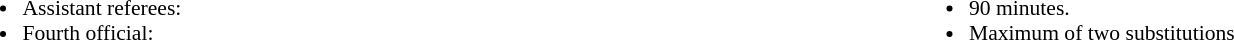<table style="width:100%; font-size:90%">
<tr>
<td style="width:50%; vertical-align:top"><br><ul><li>Assistant referees:</li><li>Fourth official:</li></ul></td>
<td style="width:50%; vertical-align:top"><br><ul><li>90 minutes.</li><li>Maximum of two substitutions</li></ul></td>
</tr>
</table>
